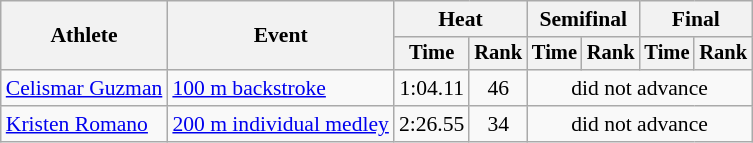<table class="wikitable" style="text-align:center; font-size:90%">
<tr>
<th rowspan="2">Athlete</th>
<th rowspan="2">Event</th>
<th colspan="2">Heat</th>
<th colspan="2">Semifinal</th>
<th colspan="2">Final</th>
</tr>
<tr style="font-size:95%">
<th>Time</th>
<th>Rank</th>
<th>Time</th>
<th>Rank</th>
<th>Time</th>
<th>Rank</th>
</tr>
<tr>
<td align=left><a href='#'>Celismar Guzman</a></td>
<td align=left><a href='#'>100 m backstroke</a></td>
<td>1:04.11</td>
<td>46</td>
<td colspan=4>did not advance</td>
</tr>
<tr>
<td align=left><a href='#'>Kristen Romano</a></td>
<td align=left><a href='#'>200 m individual medley</a></td>
<td>2:26.55</td>
<td>34</td>
<td colspan=4>did not advance</td>
</tr>
</table>
